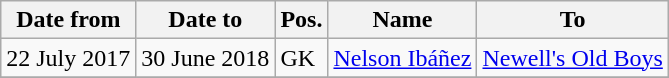<table class="wikitable">
<tr>
<th>Date from</th>
<th>Date to</th>
<th>Pos.</th>
<th>Name</th>
<th>To</th>
</tr>
<tr>
<td>22 July 2017</td>
<td>30 June 2018</td>
<td>GK</td>
<td> <a href='#'>Nelson Ibáñez</a></td>
<td> <a href='#'>Newell's Old Boys</a></td>
</tr>
<tr>
</tr>
</table>
